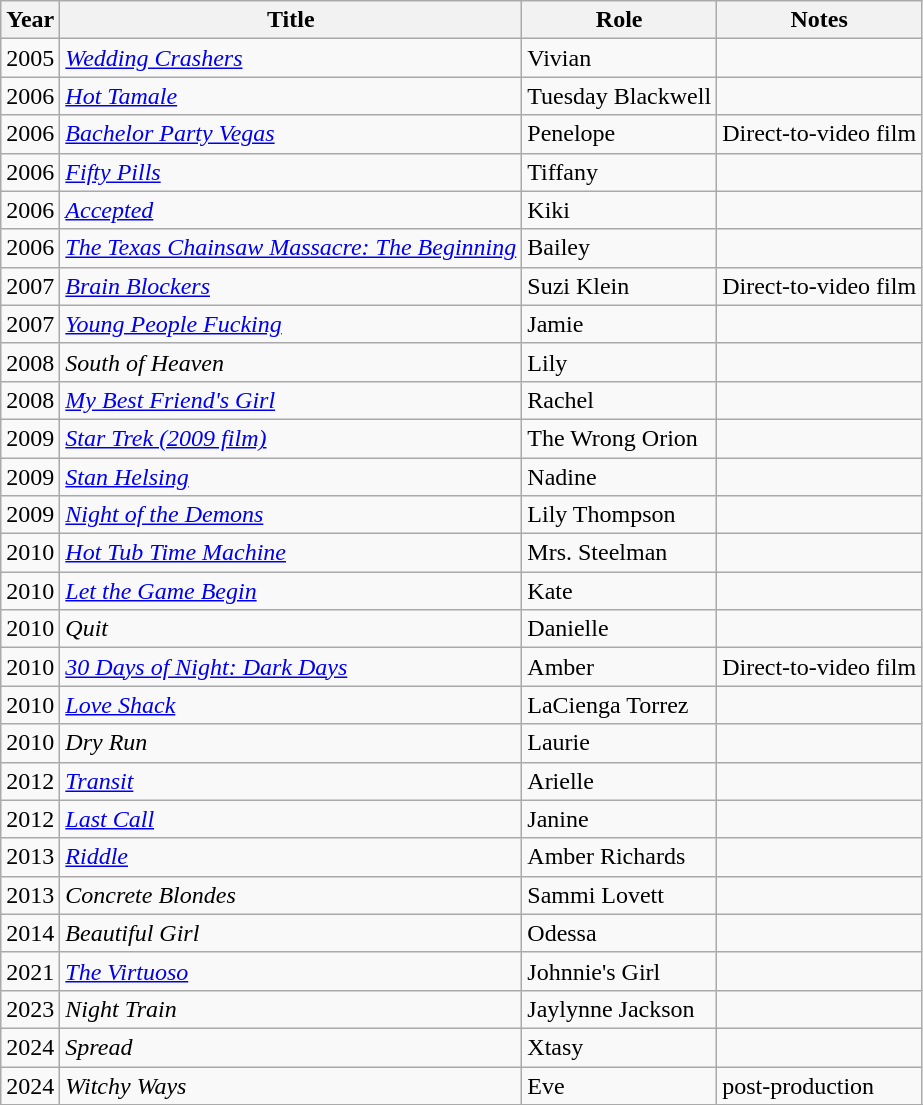<table class="wikitable sortable">
<tr>
<th>Year</th>
<th>Title</th>
<th>Role</th>
<th class="unsortable">Notes</th>
</tr>
<tr>
<td>2005</td>
<td><em><a href='#'>Wedding Crashers</a></em></td>
<td>Vivian</td>
<td></td>
</tr>
<tr>
<td>2006</td>
<td><em><a href='#'>Hot Tamale</a></em></td>
<td>Tuesday Blackwell</td>
<td></td>
</tr>
<tr>
<td>2006</td>
<td><em><a href='#'>Bachelor Party Vegas</a></em></td>
<td>Penelope</td>
<td>Direct-to-video film</td>
</tr>
<tr>
<td>2006</td>
<td><em><a href='#'>Fifty Pills</a></em></td>
<td>Tiffany</td>
<td></td>
</tr>
<tr>
<td>2006</td>
<td><em><a href='#'>Accepted</a></em></td>
<td>Kiki</td>
<td></td>
</tr>
<tr>
<td>2006</td>
<td><em><a href='#'>The Texas Chainsaw Massacre: The Beginning</a></em></td>
<td>Bailey</td>
<td></td>
</tr>
<tr>
<td>2007</td>
<td><em><a href='#'>Brain Blockers</a></em></td>
<td>Suzi Klein</td>
<td>Direct-to-video film</td>
</tr>
<tr>
<td>2007</td>
<td><em><a href='#'>Young People Fucking</a></em></td>
<td>Jamie</td>
<td></td>
</tr>
<tr>
<td>2008</td>
<td><em>South of Heaven</em></td>
<td>Lily</td>
<td></td>
</tr>
<tr>
<td>2008</td>
<td><em><a href='#'>My Best Friend's Girl</a></em></td>
<td>Rachel</td>
<td></td>
</tr>
<tr>
<td>2009</td>
<td><a href='#'><em>Star Trek (2009 film)</em></a></td>
<td>The Wrong Orion</td>
<td></td>
</tr>
<tr>
<td>2009</td>
<td><em><a href='#'>Stan Helsing</a></em></td>
<td>Nadine</td>
<td></td>
</tr>
<tr>
<td>2009</td>
<td><em><a href='#'>Night of the Demons</a></em></td>
<td>Lily Thompson</td>
<td></td>
</tr>
<tr>
<td>2010</td>
<td><em><a href='#'>Hot Tub Time Machine</a></em></td>
<td>Mrs. Steelman</td>
<td></td>
</tr>
<tr>
<td>2010</td>
<td><em><a href='#'>Let the Game Begin</a></em></td>
<td>Kate</td>
<td></td>
</tr>
<tr>
<td>2010</td>
<td><em>Quit</em></td>
<td>Danielle</td>
<td></td>
</tr>
<tr>
<td>2010</td>
<td><em><a href='#'>30 Days of Night: Dark Days</a></em></td>
<td>Amber</td>
<td>Direct-to-video film</td>
</tr>
<tr>
<td>2010</td>
<td><em><a href='#'>Love Shack</a></em></td>
<td>LaCienga Torrez</td>
<td></td>
</tr>
<tr>
<td>2010</td>
<td><em>Dry Run</em></td>
<td>Laurie</td>
<td></td>
</tr>
<tr>
<td>2012</td>
<td><em><a href='#'>Transit</a></em></td>
<td>Arielle</td>
<td></td>
</tr>
<tr>
<td>2012</td>
<td><em><a href='#'>Last Call</a></em></td>
<td>Janine</td>
<td></td>
</tr>
<tr>
<td>2013</td>
<td><em><a href='#'>Riddle</a></em></td>
<td>Amber Richards</td>
<td></td>
</tr>
<tr>
<td>2013</td>
<td><em>Concrete Blondes</em></td>
<td>Sammi Lovett</td>
<td></td>
</tr>
<tr>
<td>2014</td>
<td><em>Beautiful Girl</em></td>
<td>Odessa</td>
<td></td>
</tr>
<tr>
<td>2021</td>
<td><em><a href='#'>The Virtuoso</a></em></td>
<td>Johnnie's Girl</td>
<td></td>
</tr>
<tr>
<td>2023</td>
<td><em>Night Train</em></td>
<td>Jaylynne Jackson</td>
<td></td>
</tr>
<tr>
<td>2024</td>
<td><em>Spread</em></td>
<td>Xtasy</td>
<td></td>
</tr>
<tr>
<td>2024</td>
<td><em>Witchy Ways</em></td>
<td>Eve</td>
<td>post-production</td>
</tr>
<tr>
</tr>
<tr>
</tr>
</table>
